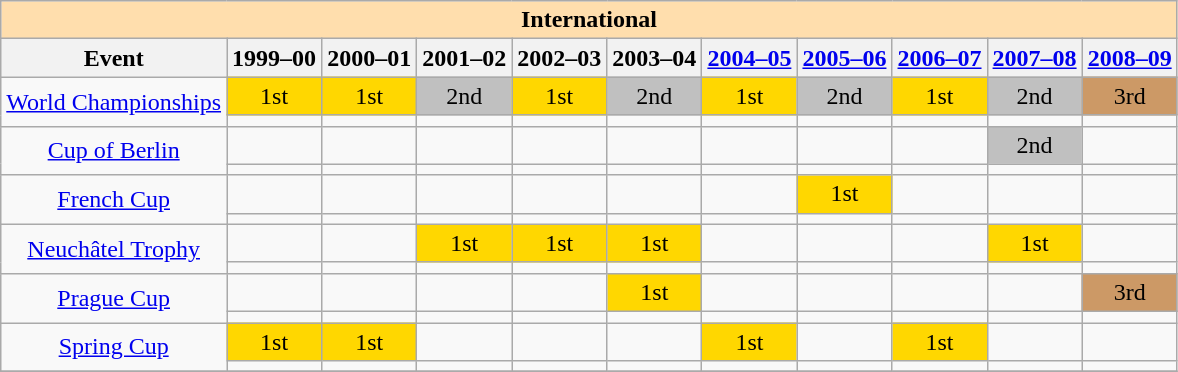<table class="wikitable">
<tr>
<th style="background-color: #ffdead; " colspan="16" align="center"><strong>International</strong></th>
</tr>
<tr>
<th>Event</th>
<th>1999–00</th>
<th>2000–01</th>
<th>2001–02</th>
<th>2002–03</th>
<th>2003–04</th>
<th><a href='#'>2004–05</a></th>
<th><a href='#'>2005–06</a></th>
<th><a href='#'>2006–07</a></th>
<th><a href='#'>2007–08</a></th>
<th><a href='#'>2008–09</a></th>
</tr>
<tr>
<td align="center" rowspan="2"><a href='#'>World Championships</a></td>
<td align="center" bgcolor="gold">1st</td>
<td align="center" bgcolor="gold">1st</td>
<td align="center" bgcolor="silver">2nd</td>
<td align="center" bgcolor="gold">1st</td>
<td align="center" bgcolor="silver">2nd</td>
<td align="center" bgcolor="gold">1st</td>
<td align="center" bgcolor="silver">2nd</td>
<td align="center" bgcolor="gold">1st</td>
<td align="center" bgcolor="silver">2nd</td>
<td align="center" bgcolor="cc9966">3rd</td>
</tr>
<tr>
<td align="center"></td>
<td align="center"></td>
<td align="center"></td>
<td align="center"></td>
<td align="center"></td>
<td align="center"></td>
<td align="center"></td>
<td align="center"></td>
<td align="center"></td>
<td align="center"></td>
</tr>
<tr>
<td align="center" rowspan="2"><a href='#'>Cup of Berlin</a></td>
<td align="center"></td>
<td align="center"></td>
<td align="center"></td>
<td align="center"></td>
<td align="center"></td>
<td align="center"></td>
<td align="center"></td>
<td align="center"></td>
<td align="center" bgcolor="silver">2nd</td>
<td align="center"></td>
</tr>
<tr>
<td align="center"></td>
<td align="center"></td>
<td align="center"></td>
<td align="center"></td>
<td align="center"></td>
<td align="center"></td>
<td align="center"></td>
<td align="center"></td>
<td align="center"></td>
<td align="center"></td>
</tr>
<tr>
<td align="center" rowspan="2"><a href='#'>French Cup</a></td>
<td align="center"></td>
<td align="center"></td>
<td align="center"></td>
<td align="center"></td>
<td align="center"></td>
<td align="center"></td>
<td align="center" bgcolor="gold">1st</td>
<td align="center"></td>
<td align="center"></td>
<td align="center"></td>
</tr>
<tr>
<td align="center"></td>
<td align="center"></td>
<td align="center"></td>
<td align="center"></td>
<td align="center"></td>
<td align="center"></td>
<td align="center"></td>
<td align="center"></td>
<td align="center"></td>
<td align="center"></td>
</tr>
<tr>
<td align="center" rowspan="2"><a href='#'>Neuchâtel Trophy</a></td>
<td 1999-00 align="center"></td>
<td 2000-01 align="center"></td>
<td 2001-02 align="center" bgcolor="gold">1st</td>
<td 2002-03 align="center" bgcolor="gold">1st</td>
<td 2003-04 align="center" bgcolor="gold">1st</td>
<td align="center"></td>
<td align="center"></td>
<td align="center"></td>
<td align="center" bgcolor="gold">1st</td>
<td align="center"></td>
</tr>
<tr>
<td align="center"></td>
<td align="center"></td>
<td align="center"></td>
<td align="center"></td>
<td align="center"></td>
<td align="center"></td>
<td align="center"></td>
<td align="center"></td>
<td align="center"></td>
<td align="center"></td>
</tr>
<tr>
<td align="center" rowspan="2"><a href='#'>Prague Cup</a></td>
<td 1999-00 align="center"></td>
<td 2000-01 align="center"></td>
<td 2001-02 align="center"></td>
<td 2002-03 align="center"></td>
<td 2003-04 align="center" bgcolor="gold">1st</td>
<td 2004-05 align="center"></td>
<td 2005-06 align="center"></td>
<td 2006-07 align="center"></td>
<td 2007-08 align="center"></td>
<td 2008-09 align="center" bgcolor="cc9966">3rd</td>
</tr>
<tr>
<td 1999-00 align="center"></td>
<td 2000-01 align="center"></td>
<td 2001-02 align="center"></td>
<td 2002-03 align="center"></td>
<td 2003-04 align="center"></td>
<td 2004-05 align="center"></td>
<td 2005-06 align="center"></td>
<td 2006-07 align="center"></td>
<td 2007-08 align="center"></td>
<td 2008-09 align="center"></td>
</tr>
<tr>
<td align="center" rowspan="2"><a href='#'>Spring Cup</a></td>
<td align="center" bgcolor="gold">1st</td>
<td align="center" bgcolor="gold">1st</td>
<td align="center"></td>
<td align="center"></td>
<td align="center"></td>
<td align="center" bgcolor="gold">1st</td>
<td align="center"></td>
<td align="center" bgcolor="gold">1st</td>
<td align="center"></td>
<td align="center"></td>
</tr>
<tr>
<td align="center"></td>
<td align="center"></td>
<td align="center"></td>
<td align="center"></td>
<td align="center"></td>
<td align="center"></td>
<td align="center"></td>
<td align="center"></td>
<td align="center"></td>
<td align="center"></td>
</tr>
<tr>
</tr>
</table>
